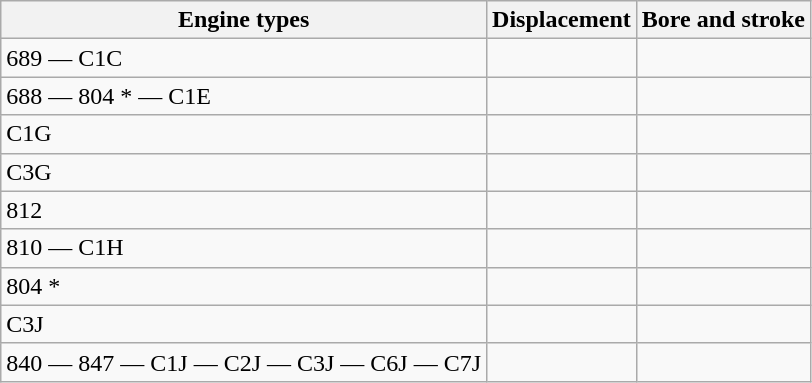<table class="wikitable">
<tr>
<th>Engine types</th>
<th>Displacement</th>
<th>Bore and stroke</th>
</tr>
<tr>
<td>689 — C1C</td>
<td></td>
<td></td>
</tr>
<tr>
<td>688 — 804 * — C1E</td>
<td></td>
<td></td>
</tr>
<tr>
<td>C1G</td>
<td></td>
<td></td>
</tr>
<tr>
<td>C3G</td>
<td></td>
<td></td>
</tr>
<tr>
<td>812</td>
<td></td>
<td></td>
</tr>
<tr>
<td>810 — C1H</td>
<td></td>
<td></td>
</tr>
<tr>
<td>804 *</td>
<td></td>
<td></td>
</tr>
<tr>
<td>C3J</td>
<td></td>
<td></td>
</tr>
<tr>
<td>840 — 847 — C1J — C2J — C3J — C6J — C7J</td>
<td></td>
<td></td>
</tr>
</table>
